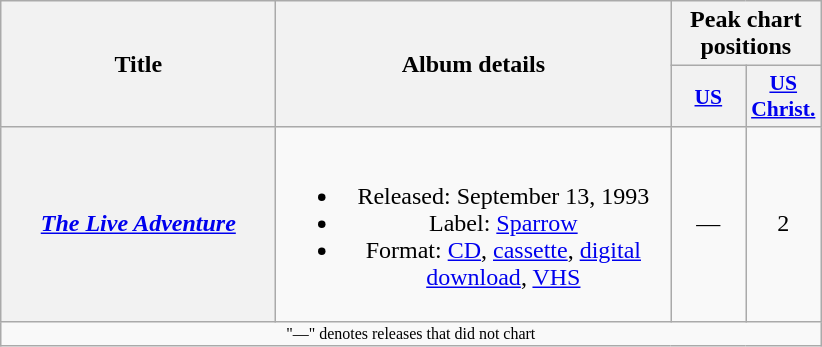<table class="wikitable plainrowheaders" style="text-align:center;">
<tr>
<th scope="col" rowspan="2" style="width:11em;">Title</th>
<th scope="col" rowspan="2" style="width:16em;">Album details</th>
<th scope="col" colspan="3">Peak chart positions</th>
</tr>
<tr>
<th style="width:3em; font-size:90%"><a href='#'>US</a><br></th>
<th style="width:3em; font-size:90%"><a href='#'>US<br>Christ.</a><br></th>
</tr>
<tr>
<th scope="row"><em><a href='#'>The Live Adventure</a></em></th>
<td><br><ul><li>Released: September 13, 1993</li><li>Label: <a href='#'>Sparrow</a></li><li>Format: <a href='#'>CD</a>, <a href='#'>cassette</a>, <a href='#'>digital download</a>, <a href='#'>VHS</a></li></ul></td>
<td>—</td>
<td>2</td>
</tr>
<tr>
<td colspan="10" style="font-size:8pt">"—" denotes releases that did not chart</td>
</tr>
</table>
